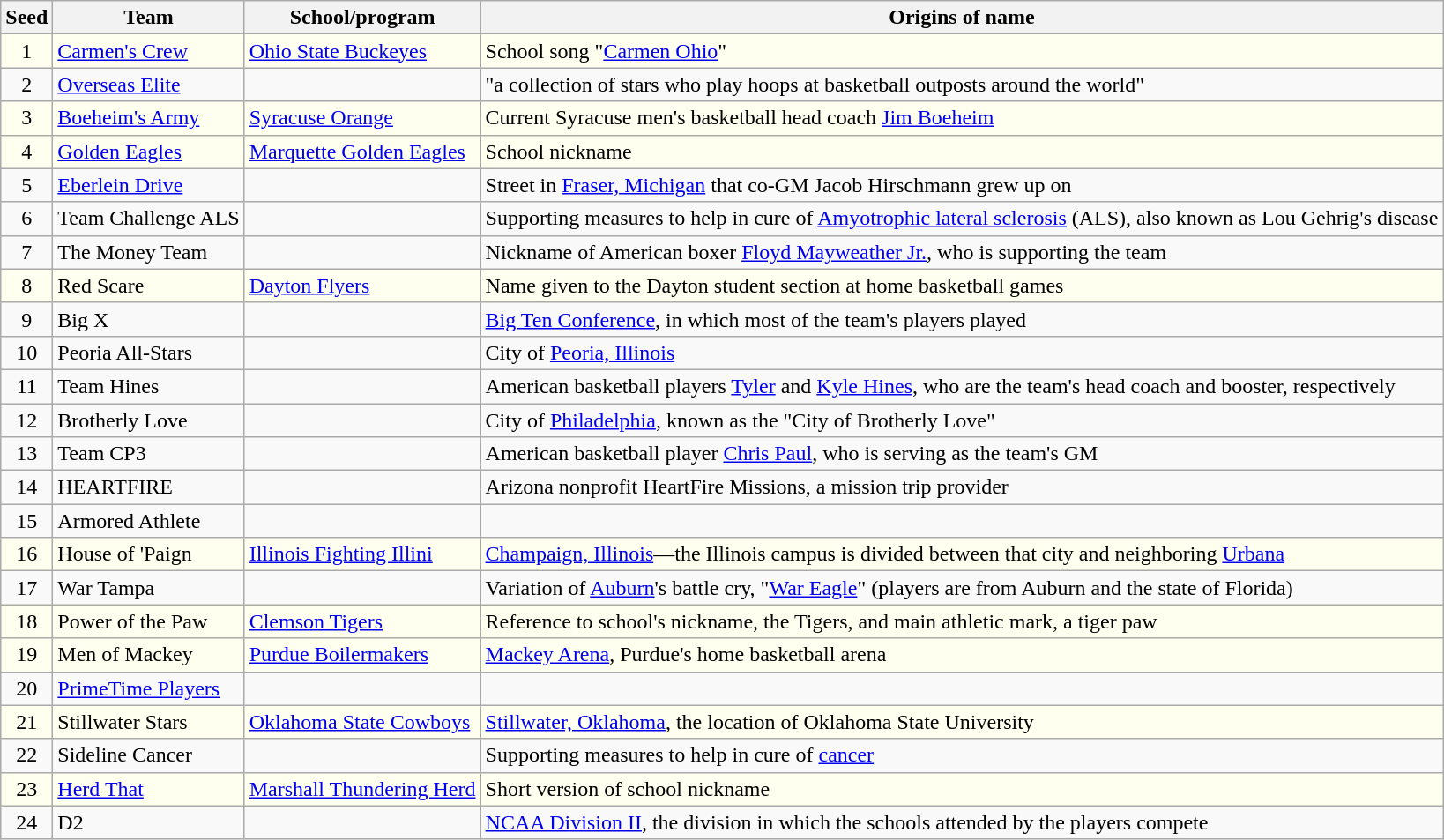<table class="wikitable">
<tr>
<th>Seed</th>
<th>Team</th>
<th>School/program</th>
<th>Origins of name</th>
</tr>
<tr style="background:ivory">
<td align=center>1</td>
<td><a href='#'>Carmen's Crew</a></td>
<td><a href='#'>Ohio State Buckeyes</a></td>
<td>School song "<a href='#'>Carmen Ohio</a>"</td>
</tr>
<tr>
<td align=center>2</td>
<td><a href='#'>Overseas Elite</a></td>
<td></td>
<td>"a collection of stars who play hoops at basketball outposts around the world"</td>
</tr>
<tr style="background:ivory">
<td align=center>3</td>
<td><a href='#'>Boeheim's Army</a></td>
<td><a href='#'>Syracuse Orange</a></td>
<td>Current Syracuse men's basketball head coach <a href='#'>Jim Boeheim</a></td>
</tr>
<tr style="background:ivory">
<td align=center>4</td>
<td><a href='#'>Golden Eagles</a></td>
<td><a href='#'>Marquette Golden Eagles</a></td>
<td>School nickname</td>
</tr>
<tr>
<td align=center>5</td>
<td><a href='#'>Eberlein Drive</a></td>
<td></td>
<td>Street in <a href='#'>Fraser, Michigan</a> that co-GM Jacob Hirschmann grew up on</td>
</tr>
<tr>
<td align=center>6</td>
<td>Team Challenge ALS</td>
<td></td>
<td>Supporting measures to help in cure of <a href='#'>Amyotrophic lateral sclerosis</a> (ALS), also known as Lou Gehrig's disease</td>
</tr>
<tr>
<td align=center>7</td>
<td>The Money Team</td>
<td></td>
<td>Nickname of American boxer <a href='#'>Floyd Mayweather Jr.</a>, who is supporting the team</td>
</tr>
<tr style="background:ivory">
<td align=center>8</td>
<td>Red Scare</td>
<td><a href='#'>Dayton Flyers</a></td>
<td>Name given to the Dayton student section at home basketball games</td>
</tr>
<tr>
<td align=center>9</td>
<td>Big X</td>
<td></td>
<td><a href='#'>Big Ten Conference</a>, in which most of the team's players played</td>
</tr>
<tr>
<td align=center>10</td>
<td>Peoria All-Stars</td>
<td></td>
<td>City of <a href='#'>Peoria, Illinois</a></td>
</tr>
<tr>
<td align=center>11</td>
<td>Team Hines</td>
<td></td>
<td>American basketball players <a href='#'>Tyler</a> and <a href='#'>Kyle Hines</a>, who are the team's head coach and booster, respectively</td>
</tr>
<tr>
<td align=center>12</td>
<td>Brotherly Love</td>
<td></td>
<td>City of <a href='#'>Philadelphia</a>, known as the "City of Brotherly Love"</td>
</tr>
<tr>
<td align=center>13</td>
<td>Team CP3</td>
<td></td>
<td>American basketball player <a href='#'>Chris Paul</a>, who is serving as the team's GM</td>
</tr>
<tr>
<td align=center>14</td>
<td>HEARTFIRE</td>
<td></td>
<td>Arizona nonprofit HeartFire Missions, a mission trip provider</td>
</tr>
<tr>
<td align=center>15</td>
<td>Armored Athlete</td>
<td></td>
<td></td>
</tr>
<tr style="background:ivory">
<td align=center>16</td>
<td>House of 'Paign</td>
<td><a href='#'>Illinois Fighting Illini</a></td>
<td><a href='#'>Champaign, Illinois</a>—the Illinois campus is divided between that city and neighboring <a href='#'>Urbana</a></td>
</tr>
<tr>
<td align=center>17</td>
<td>War Tampa</td>
<td></td>
<td>Variation of <a href='#'>Auburn</a>'s battle cry, "<a href='#'>War Eagle</a>" (players are from Auburn and the state of Florida)</td>
</tr>
<tr style="background:ivory">
<td align=center>18</td>
<td>Power of the Paw</td>
<td><a href='#'>Clemson Tigers</a></td>
<td>Reference to school's nickname, the Tigers, and main athletic mark, a tiger paw</td>
</tr>
<tr style="background:ivory">
<td align=center>19</td>
<td>Men of Mackey</td>
<td><a href='#'>Purdue Boilermakers</a></td>
<td><a href='#'>Mackey Arena</a>, Purdue's home basketball arena</td>
</tr>
<tr>
<td align=center>20</td>
<td><a href='#'>PrimeTime Players</a></td>
<td></td>
<td></td>
</tr>
<tr style="background:ivory">
<td align=center>21</td>
<td>Stillwater Stars</td>
<td><a href='#'>Oklahoma State Cowboys</a></td>
<td><a href='#'>Stillwater, Oklahoma</a>, the location of Oklahoma State University</td>
</tr>
<tr>
<td align=center>22</td>
<td>Sideline Cancer</td>
<td></td>
<td>Supporting measures to help in cure of <a href='#'>cancer</a></td>
</tr>
<tr style="background:ivory">
<td align=center>23</td>
<td><a href='#'>Herd That</a></td>
<td><a href='#'>Marshall Thundering Herd</a></td>
<td>Short version of school nickname</td>
</tr>
<tr>
<td align=center>24</td>
<td>D2</td>
<td></td>
<td><a href='#'>NCAA Division II</a>, the division in which the schools attended by the players compete</td>
</tr>
</table>
